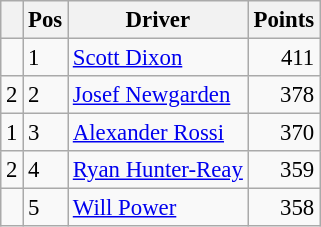<table class="wikitable" style="font-size: 95%;">
<tr>
<th></th>
<th>Pos</th>
<th>Driver</th>
<th>Points</th>
</tr>
<tr>
<td align="left"></td>
<td>1</td>
<td> <a href='#'>Scott Dixon</a></td>
<td align="right">411</td>
</tr>
<tr>
<td align="left"> 2</td>
<td>2</td>
<td> <a href='#'>Josef Newgarden</a></td>
<td align="right">378</td>
</tr>
<tr>
<td align="left"> 1</td>
<td>3</td>
<td> <a href='#'>Alexander Rossi</a></td>
<td align="right">370</td>
</tr>
<tr>
<td align="left"> 2</td>
<td>4</td>
<td> <a href='#'>Ryan Hunter-Reay</a></td>
<td align="right">359</td>
</tr>
<tr>
<td align="left"></td>
<td>5</td>
<td> <a href='#'>Will Power</a></td>
<td align="right">358</td>
</tr>
</table>
